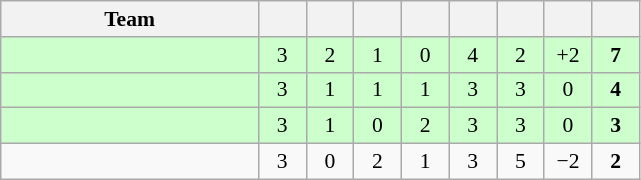<table class="wikitable" style="text-align: center; font-size: 90%;">
<tr>
<th width="165">Team</th>
<th width="25"></th>
<th width="25"></th>
<th width="25"></th>
<th width="25"></th>
<th width="25"></th>
<th width="25"></th>
<th width="25"></th>
<th width="25"></th>
</tr>
<tr style="background:#ccffcc;">
<td align=left></td>
<td>3</td>
<td>2</td>
<td>1</td>
<td>0</td>
<td>4</td>
<td>2</td>
<td>+2</td>
<td><strong>7</strong></td>
</tr>
<tr style="background:#ccffcc;">
<td align=left></td>
<td>3</td>
<td>1</td>
<td>1</td>
<td>1</td>
<td>3</td>
<td>3</td>
<td>0</td>
<td><strong>4</strong></td>
</tr>
<tr style="background:#ccffcc;">
<td align=left></td>
<td>3</td>
<td>1</td>
<td>0</td>
<td>2</td>
<td>3</td>
<td>3</td>
<td>0</td>
<td><strong>3</strong></td>
</tr>
<tr>
<td align=left></td>
<td>3</td>
<td>0</td>
<td>2</td>
<td>1</td>
<td>3</td>
<td>5</td>
<td>−2</td>
<td><strong>2</strong></td>
</tr>
</table>
